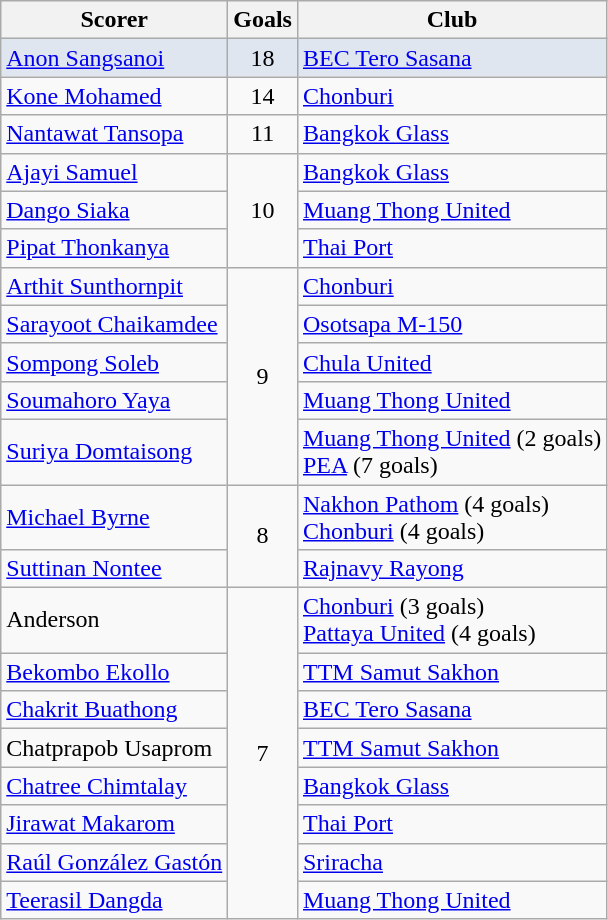<table class="wikitable">
<tr>
<th>Scorer</th>
<th>Goals </th>
<th>Club</th>
</tr>
<tr bgcolor="#DFE6EF">
<td> <a href='#'>Anon Sangsanoi</a></td>
<td rowspan="1" align=center>18</td>
<td><a href='#'>BEC Tero Sasana</a></td>
</tr>
<tr>
<td> <a href='#'>Kone Mohamed</a></td>
<td rowspan="1" align=center>14</td>
<td><a href='#'>Chonburi</a></td>
</tr>
<tr>
<td> <a href='#'>Nantawat Tansopa</a></td>
<td rowspan="1" align=center>11</td>
<td><a href='#'>Bangkok Glass</a></td>
</tr>
<tr>
<td> <a href='#'>Ajayi Samuel</a></td>
<td rowspan="3" align=center>10</td>
<td><a href='#'>Bangkok Glass</a></td>
</tr>
<tr>
<td> <a href='#'>Dango Siaka</a></td>
<td><a href='#'>Muang Thong United</a></td>
</tr>
<tr>
<td> <a href='#'>Pipat Thonkanya</a></td>
<td><a href='#'>Thai Port</a></td>
</tr>
<tr>
<td> <a href='#'>Arthit Sunthornpit</a></td>
<td rowspan="5" align=center>9</td>
<td><a href='#'>Chonburi</a></td>
</tr>
<tr>
<td> <a href='#'>Sarayoot Chaikamdee</a></td>
<td><a href='#'>Osotsapa M-150</a></td>
</tr>
<tr>
<td> <a href='#'>Sompong Soleb</a></td>
<td><a href='#'>Chula United</a></td>
</tr>
<tr>
<td> <a href='#'>Soumahoro Yaya</a></td>
<td><a href='#'>Muang Thong United</a></td>
</tr>
<tr>
<td> <a href='#'>Suriya Domtaisong</a></td>
<td><a href='#'>Muang Thong United</a> (2 goals)<br><a href='#'>PEA</a> (7 goals)</td>
</tr>
<tr>
<td> <a href='#'>Michael Byrne</a></td>
<td rowspan="2" align=center>8</td>
<td><a href='#'>Nakhon Pathom</a> (4 goals)<br><a href='#'>Chonburi</a> (4 goals)</td>
</tr>
<tr>
<td> <a href='#'>Suttinan Nontee</a></td>
<td><a href='#'>Rajnavy Rayong</a></td>
</tr>
<tr>
<td> Anderson</td>
<td rowspan="8" align=center>7</td>
<td><a href='#'>Chonburi</a> (3 goals)<br><a href='#'>Pattaya United</a> (4 goals)</td>
</tr>
<tr>
<td> <a href='#'>Bekombo Ekollo</a></td>
<td><a href='#'>TTM Samut Sakhon</a></td>
</tr>
<tr>
<td> <a href='#'>Chakrit Buathong</a></td>
<td><a href='#'>BEC Tero Sasana</a></td>
</tr>
<tr>
<td> Chatprapob Usaprom</td>
<td><a href='#'>TTM Samut Sakhon</a></td>
</tr>
<tr>
<td> <a href='#'>Chatree Chimtalay</a></td>
<td><a href='#'>Bangkok Glass</a></td>
</tr>
<tr>
<td> <a href='#'>Jirawat Makarom</a></td>
<td><a href='#'>Thai Port</a></td>
</tr>
<tr>
<td> <a href='#'>Raúl González Gastón</a></td>
<td><a href='#'>Sriracha</a></td>
</tr>
<tr>
<td> <a href='#'>Teerasil Dangda</a></td>
<td><a href='#'>Muang Thong United</a></td>
</tr>
</table>
